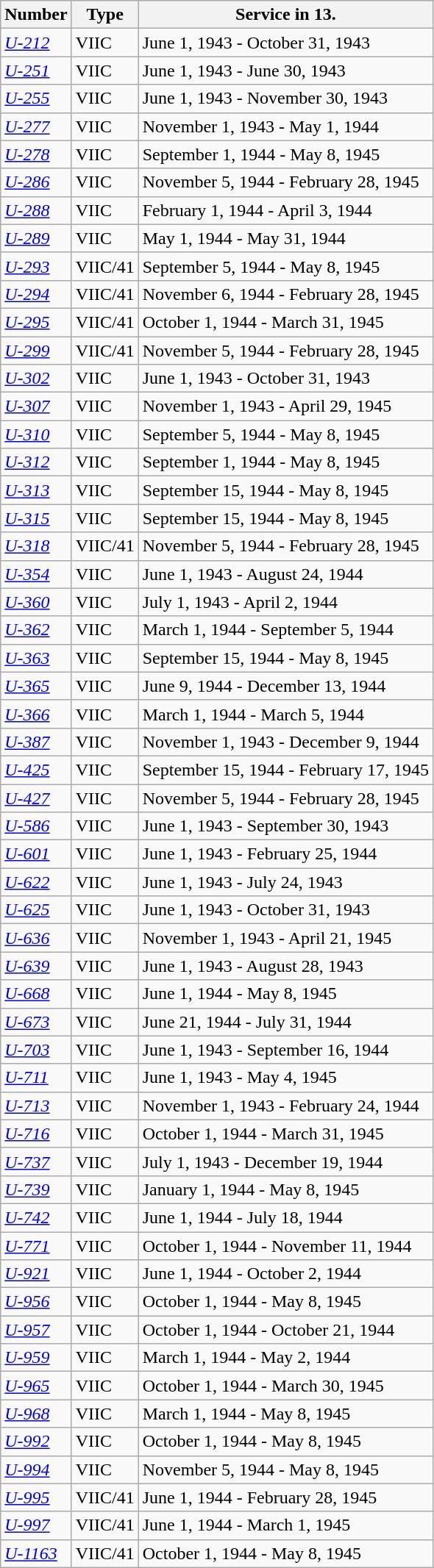<table class="wikitable">
<tr>
<th>Number</th>
<th>Type</th>
<th>Service in 13.</th>
</tr>
<tr>
<td><a href='#'><em>U-212</em></a></td>
<td>VIIC</td>
<td>June 1, 1943 - October 31, 1943</td>
</tr>
<tr>
<td><a href='#'><em>U-251</em></a></td>
<td>VIIC</td>
<td>June 1, 1943 - June 30, 1943</td>
</tr>
<tr>
<td><a href='#'><em>U-255</em></a></td>
<td>VIIC</td>
<td>June 1, 1943 - November 30, 1943</td>
</tr>
<tr>
<td><a href='#'><em>U-277</em></a></td>
<td>VIIC</td>
<td>November 1, 1943 - May 1, 1944</td>
</tr>
<tr>
<td><a href='#'><em>U-278</em></a></td>
<td>VIIC</td>
<td>September 1, 1944 - May 8, 1945</td>
</tr>
<tr>
<td><a href='#'><em>U-286</em></a></td>
<td>VIIC</td>
<td>November 5, 1944 - February 28, 1945</td>
</tr>
<tr>
<td><a href='#'><em>U-288</em></a></td>
<td>VIIC</td>
<td>February 1, 1944 - April 3, 1944</td>
</tr>
<tr>
<td><a href='#'><em>U-289</em></a></td>
<td>VIIC</td>
<td>May 1, 1944 - May 31, 1944</td>
</tr>
<tr>
<td><a href='#'><em>U-293</em></a></td>
<td>VIIC/41</td>
<td>September 5, 1944 - May 8, 1945</td>
</tr>
<tr>
<td><a href='#'><em>U-294</em></a></td>
<td>VIIC/41</td>
<td>November 6, 1944 - February 28, 1945</td>
</tr>
<tr>
<td><a href='#'><em>U-295</em></a></td>
<td>VIIC/41</td>
<td>October 1, 1944 - March 31, 1945</td>
</tr>
<tr>
<td><a href='#'><em>U-299</em></a></td>
<td>VIIC/41</td>
<td>November 5, 1944 - February 28, 1945</td>
</tr>
<tr>
<td><a href='#'><em>U-302</em></a></td>
<td>VIIC</td>
<td>June 1, 1943 - October 31, 1943</td>
</tr>
<tr>
<td><a href='#'><em>U-307</em></a></td>
<td>VIIC</td>
<td>November 1, 1943 - April 29, 1945</td>
</tr>
<tr>
<td><a href='#'><em>U-310</em></a></td>
<td>VIIC</td>
<td>September 5, 1944 - May 8, 1945</td>
</tr>
<tr>
<td><a href='#'><em>U-312</em></a></td>
<td>VIIC</td>
<td>September 1, 1944 - May 8, 1945</td>
</tr>
<tr>
<td><a href='#'><em>U-313</em></a></td>
<td>VIIC</td>
<td>September 15, 1944 - May 8, 1945</td>
</tr>
<tr>
<td><a href='#'><em>U-315</em></a></td>
<td>VIIC</td>
<td>September 15, 1944 - May 8, 1945</td>
</tr>
<tr>
<td><a href='#'><em>U-318</em></a></td>
<td>VIIC/41</td>
<td>November 5, 1944 - February 28, 1945</td>
</tr>
<tr>
<td><a href='#'><em>U-354</em></a></td>
<td>VIIC</td>
<td>June 1, 1943 - August 24, 1944</td>
</tr>
<tr>
<td><a href='#'><em>U-360</em></a></td>
<td>VIIC</td>
<td>July 1, 1943 - April 2, 1944</td>
</tr>
<tr>
<td><a href='#'><em>U-362</em></a></td>
<td>VIIC</td>
<td>March 1, 1944 - September 5, 1944</td>
</tr>
<tr>
<td><a href='#'><em>U-363</em></a></td>
<td>VIIC</td>
<td>September 15, 1944 - May 8, 1945</td>
</tr>
<tr>
<td><a href='#'><em>U-365</em></a></td>
<td>VIIC</td>
<td>June 9, 1944 - December 13, 1944</td>
</tr>
<tr>
<td><a href='#'><em>U-366</em></a></td>
<td>VIIC</td>
<td>March 1, 1944 - March 5, 1944</td>
</tr>
<tr>
<td><a href='#'><em>U-387</em></a></td>
<td>VIIC</td>
<td>November 1, 1943 - December 9, 1944</td>
</tr>
<tr>
<td><a href='#'><em>U-425</em></a></td>
<td>VIIC</td>
<td>September 15, 1944 - February 17, 1945</td>
</tr>
<tr>
<td><a href='#'><em>U-427</em></a></td>
<td>VIIC</td>
<td>November 5, 1944 - February 28, 1945</td>
</tr>
<tr>
<td><a href='#'><em>U-586</em></a></td>
<td>VIIC</td>
<td>June 1, 1943 - September 30, 1943</td>
</tr>
<tr>
<td><a href='#'><em>U-601</em></a></td>
<td>VIIC</td>
<td>June 1, 1943 - February 25, 1944</td>
</tr>
<tr>
<td><a href='#'><em>U-622</em></a></td>
<td>VIIC</td>
<td>June 1, 1943 - July 24, 1943</td>
</tr>
<tr>
<td><a href='#'><em>U-625</em></a></td>
<td>VIIC</td>
<td>June 1, 1943 - October 31, 1943</td>
</tr>
<tr>
<td><a href='#'><em>U-636</em></a></td>
<td>VIIC</td>
<td>November 1, 1943 - April 21, 1945</td>
</tr>
<tr>
<td><a href='#'><em>U-639</em></a></td>
<td>VIIC</td>
<td>June 1, 1943 - August 28, 1943</td>
</tr>
<tr>
<td><a href='#'><em>U-668</em></a></td>
<td>VIIC</td>
<td>June 1, 1944 - May 8, 1945</td>
</tr>
<tr>
<td><a href='#'><em>U-673</em></a></td>
<td>VIIC</td>
<td>June 21, 1944 - July 31, 1944</td>
</tr>
<tr>
<td><a href='#'><em>U-703</em></a></td>
<td>VIIC</td>
<td>June 1, 1943 - September 16, 1944</td>
</tr>
<tr>
<td><a href='#'><em>U-711</em></a></td>
<td>VIIC</td>
<td>June 1, 1943 - May 4, 1945</td>
</tr>
<tr>
<td><a href='#'><em>U-713</em></a></td>
<td>VIIC</td>
<td>November 1, 1943 - February 24, 1944</td>
</tr>
<tr>
<td><a href='#'><em>U-716</em></a></td>
<td>VIIC</td>
<td>October 1, 1944 - March 31, 1945</td>
</tr>
<tr>
<td><a href='#'><em>U-737</em></a></td>
<td>VIIC</td>
<td>July 1, 1943 - December 19, 1944</td>
</tr>
<tr>
<td><a href='#'><em>U-739</em></a></td>
<td>VIIC</td>
<td>January 1, 1944 - May 8, 1945</td>
</tr>
<tr>
<td><a href='#'><em>U-742</em></a></td>
<td>VIIC</td>
<td>June 1, 1944 - July 18, 1944</td>
</tr>
<tr>
<td><a href='#'><em>U-771</em></a></td>
<td>VIIC</td>
<td>October 1, 1944 - November 11, 1944</td>
</tr>
<tr>
<td><a href='#'><em>U-921</em></a></td>
<td>VIIC</td>
<td>June 1, 1944 - October 2, 1944</td>
</tr>
<tr>
<td><a href='#'><em>U-956</em></a></td>
<td>VIIC</td>
<td>October 1, 1944 - May 8, 1945</td>
</tr>
<tr>
<td><a href='#'><em>U-957</em></a></td>
<td>VIIC</td>
<td>October 1, 1944 - October 21, 1944</td>
</tr>
<tr>
<td><a href='#'><em>U-959</em></a></td>
<td>VIIC</td>
<td>March 1, 1944 - May 2, 1944</td>
</tr>
<tr>
<td><a href='#'><em>U-965</em></a></td>
<td>VIIC</td>
<td>October 1, 1944 - March 30, 1945</td>
</tr>
<tr>
<td><a href='#'><em>U-968</em></a></td>
<td>VIIC</td>
<td>March 1, 1944 - May 8, 1945</td>
</tr>
<tr>
<td><a href='#'><em>U-992</em></a></td>
<td>VIIC</td>
<td>October 1, 1944 - May 8, 1945</td>
</tr>
<tr>
<td><a href='#'><em>U-994</em></a></td>
<td>VIIC</td>
<td>November 5, 1944 - May 8, 1945</td>
</tr>
<tr>
<td><a href='#'><em>U-995</em></a></td>
<td>VIIC/41</td>
<td>June 1, 1944 - February 28, 1945</td>
</tr>
<tr>
<td><a href='#'><em>U-997</em></a></td>
<td>VIIC/41</td>
<td>June 1, 1944 - March 1, 1945</td>
</tr>
<tr>
<td><a href='#'><em>U-1163</em></a></td>
<td>VIIC/41</td>
<td>October 1, 1944 - May 8, 1945</td>
</tr>
</table>
